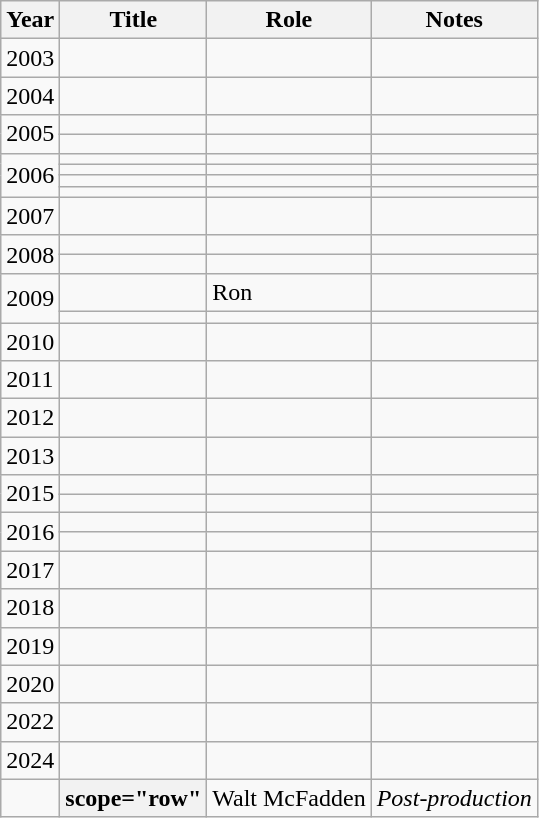<table class="wikitable sortable plainrowheaders">
<tr>
<th scope="col">Year</th>
<th scope="col">Title</th>
<th scope="col">Role</th>
<th scope="col" class="unsortable">Notes</th>
</tr>
<tr>
<td>2003</td>
<td><em></em></td>
<td></td>
<td></td>
</tr>
<tr>
<td>2004</td>
<td><em></em></td>
<td></td>
<td></td>
</tr>
<tr>
<td rowspan="2">2005</td>
<td><em></em></td>
<td></td>
<td></td>
</tr>
<tr>
<td><em></em></td>
<td></td>
<td></td>
</tr>
<tr>
<td rowspan="4">2006</td>
<td><em></em></td>
<td></td>
<td></td>
</tr>
<tr>
<td><em></em></td>
<td></td>
<td></td>
</tr>
<tr>
<td><em></em></td>
<td></td>
<td></td>
</tr>
<tr>
<td><em></em></td>
<td></td>
<td></td>
</tr>
<tr>
<td>2007</td>
<td><em></em></td>
<td></td>
<td></td>
</tr>
<tr>
<td rowspan="2">2008</td>
<td><em></em></td>
<td></td>
<td></td>
</tr>
<tr>
<td><em></em></td>
<td></td>
<td></td>
</tr>
<tr>
<td rowspan="2">2009</td>
<td><em></em></td>
<td>Ron</td>
<td></td>
</tr>
<tr>
<td><em></em></td>
<td></td>
<td></td>
</tr>
<tr>
<td>2010</td>
<td><em></em></td>
<td></td>
<td></td>
</tr>
<tr>
<td>2011</td>
<td><em></em></td>
<td></td>
<td></td>
</tr>
<tr>
<td>2012</td>
<td><em></em></td>
<td></td>
<td></td>
</tr>
<tr>
<td>2013</td>
<td><em></em></td>
<td></td>
<td></td>
</tr>
<tr>
<td rowspan="2">2015</td>
<td><em></em></td>
<td></td>
<td></td>
</tr>
<tr>
<td><em></em></td>
<td></td>
<td></td>
</tr>
<tr>
<td rowspan="2">2016</td>
<td><em></em></td>
<td></td>
<td></td>
</tr>
<tr>
<td><em></em></td>
<td></td>
<td></td>
</tr>
<tr>
<td>2017</td>
<td><em></em></td>
<td></td>
<td></td>
</tr>
<tr>
<td>2018</td>
<td><em></em></td>
<td></td>
<td></td>
</tr>
<tr>
<td>2019</td>
<td><em></em></td>
<td></td>
<td></td>
</tr>
<tr>
<td>2020</td>
<td><em></em></td>
<td></td>
<td></td>
</tr>
<tr>
<td>2022</td>
<td><em></em></td>
<td></td>
<td></td>
</tr>
<tr>
<td>2024</td>
<td><em></em></td>
<td></td>
<td></td>
</tr>
<tr>
<td></td>
<th>scope="row" </th>
<td>Walt McFadden</td>
<td><em>Post-production</em></td>
</tr>
</table>
